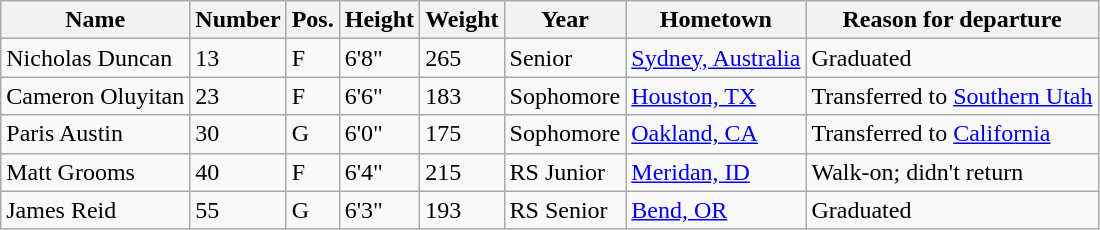<table class="wikitable sortable" border="1">
<tr>
<th>Name</th>
<th>Number</th>
<th>Pos.</th>
<th>Height</th>
<th>Weight</th>
<th>Year</th>
<th>Hometown</th>
<th class="unsortable">Reason for departure</th>
</tr>
<tr>
<td>Nicholas Duncan</td>
<td>13</td>
<td>F</td>
<td>6'8"</td>
<td>265</td>
<td>Senior</td>
<td><a href='#'>Sydney, Australia</a></td>
<td>Graduated</td>
</tr>
<tr>
<td>Cameron Oluyitan</td>
<td>23</td>
<td>F</td>
<td>6'6"</td>
<td>183</td>
<td>Sophomore</td>
<td><a href='#'>Houston, TX</a></td>
<td>Transferred to <a href='#'>Southern Utah</a></td>
</tr>
<tr>
<td>Paris Austin</td>
<td>30</td>
<td>G</td>
<td>6'0"</td>
<td>175</td>
<td>Sophomore</td>
<td><a href='#'>Oakland, CA</a></td>
<td>Transferred to <a href='#'>California</a></td>
</tr>
<tr>
<td>Matt Grooms</td>
<td>40</td>
<td>F</td>
<td>6'4"</td>
<td>215</td>
<td>RS Junior</td>
<td><a href='#'>Meridan, ID</a></td>
<td>Walk-on; didn't return</td>
</tr>
<tr>
<td>James Reid</td>
<td>55</td>
<td>G</td>
<td>6'3"</td>
<td>193</td>
<td>RS Senior</td>
<td><a href='#'>Bend, OR</a></td>
<td>Graduated</td>
</tr>
</table>
